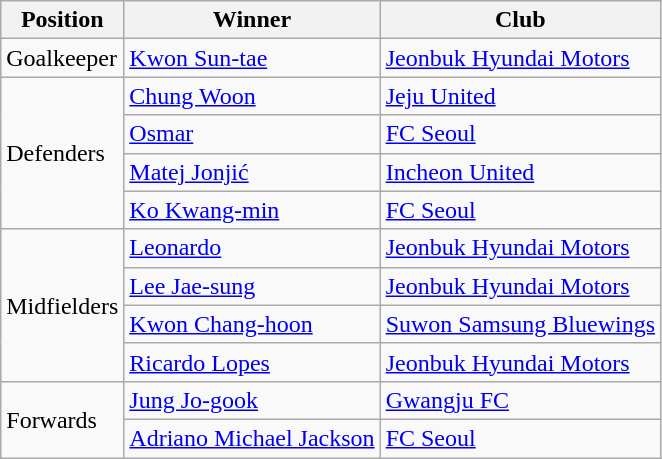<table class="wikitable">
<tr>
<th>Position</th>
<th>Winner</th>
<th>Club</th>
</tr>
<tr>
<td>Goalkeeper</td>
<td> <a href='#'>Kwon Sun-tae</a></td>
<td><a href='#'>Jeonbuk Hyundai Motors</a></td>
</tr>
<tr>
<td rowspan="4">Defenders</td>
<td> <a href='#'>Chung Woon</a></td>
<td><a href='#'>Jeju United</a></td>
</tr>
<tr>
<td> <a href='#'>Osmar</a></td>
<td><a href='#'>FC Seoul</a></td>
</tr>
<tr>
<td> <a href='#'>Matej Jonjić</a></td>
<td><a href='#'>Incheon United</a></td>
</tr>
<tr>
<td> <a href='#'>Ko Kwang-min</a></td>
<td><a href='#'>FC Seoul</a></td>
</tr>
<tr>
<td rowspan="4">Midfielders</td>
<td> <a href='#'>Leonardo</a></td>
<td><a href='#'>Jeonbuk Hyundai Motors</a></td>
</tr>
<tr>
<td> <a href='#'>Lee Jae-sung</a></td>
<td><a href='#'>Jeonbuk Hyundai Motors</a></td>
</tr>
<tr>
<td> <a href='#'>Kwon Chang-hoon</a></td>
<td><a href='#'>Suwon Samsung Bluewings</a></td>
</tr>
<tr>
<td> <a href='#'>Ricardo Lopes</a></td>
<td><a href='#'>Jeonbuk Hyundai Motors</a></td>
</tr>
<tr>
<td rowspan="2">Forwards</td>
<td> <a href='#'>Jung Jo-gook</a></td>
<td><a href='#'>Gwangju FC</a></td>
</tr>
<tr>
<td> <a href='#'>Adriano Michael Jackson</a></td>
<td><a href='#'>FC Seoul</a></td>
</tr>
</table>
